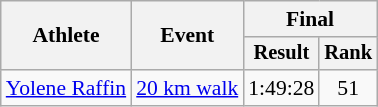<table class=wikitable style="font-size:90%">
<tr>
<th rowspan="2">Athlete</th>
<th rowspan="2">Event</th>
<th colspan="2">Final</th>
</tr>
<tr style="font-size:95%">
<th>Result</th>
<th>Rank</th>
</tr>
<tr align=center>
<td align=left><a href='#'>Yolene Raffin</a></td>
<td align=left><a href='#'>20 km walk</a></td>
<td>1:49:28</td>
<td>51</td>
</tr>
</table>
